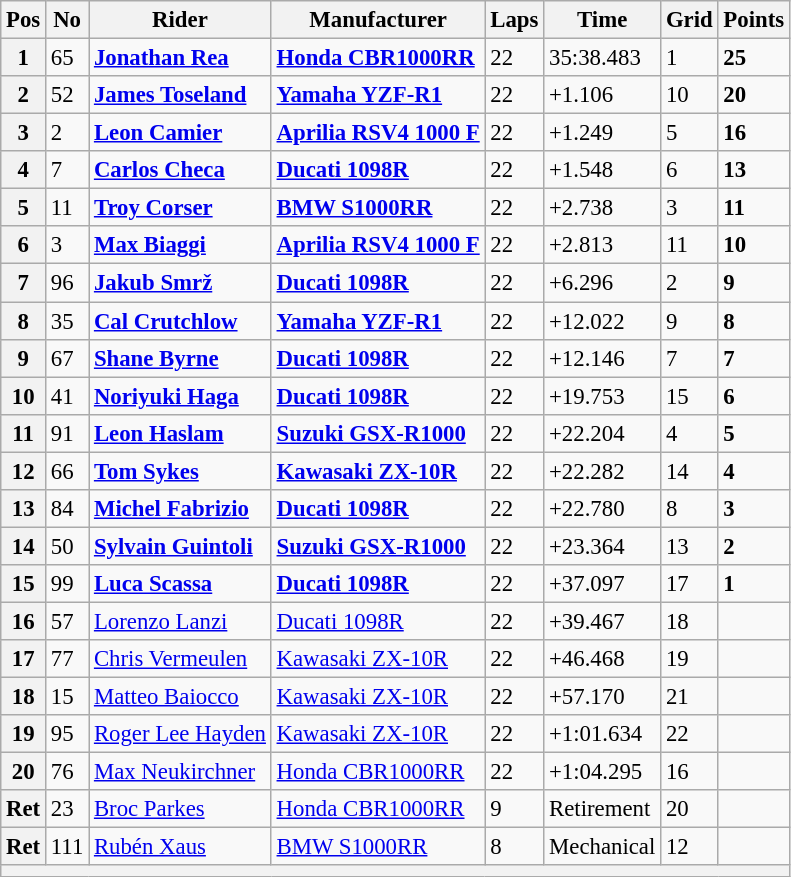<table class="wikitable" style="font-size: 95%;">
<tr>
<th>Pos</th>
<th>No</th>
<th>Rider</th>
<th>Manufacturer</th>
<th>Laps</th>
<th>Time</th>
<th>Grid</th>
<th>Points</th>
</tr>
<tr>
<th>1</th>
<td>65</td>
<td> <strong><a href='#'>Jonathan Rea</a></strong></td>
<td><strong><a href='#'>Honda CBR1000RR</a></strong></td>
<td>22</td>
<td>35:38.483</td>
<td>1</td>
<td><strong>25</strong></td>
</tr>
<tr>
<th>2</th>
<td>52</td>
<td> <strong><a href='#'>James Toseland</a></strong></td>
<td><strong><a href='#'>Yamaha YZF-R1</a></strong></td>
<td>22</td>
<td>+1.106</td>
<td>10</td>
<td><strong>20</strong></td>
</tr>
<tr>
<th>3</th>
<td>2</td>
<td> <strong><a href='#'>Leon Camier</a></strong></td>
<td><strong><a href='#'>Aprilia RSV4 1000 F</a></strong></td>
<td>22</td>
<td>+1.249</td>
<td>5</td>
<td><strong>16</strong></td>
</tr>
<tr>
<th>4</th>
<td>7</td>
<td> <strong><a href='#'>Carlos Checa</a></strong></td>
<td><strong><a href='#'>Ducati 1098R</a></strong></td>
<td>22</td>
<td>+1.548</td>
<td>6</td>
<td><strong>13</strong></td>
</tr>
<tr>
<th>5</th>
<td>11</td>
<td> <strong><a href='#'>Troy Corser</a></strong></td>
<td><strong><a href='#'>BMW S1000RR</a></strong></td>
<td>22</td>
<td>+2.738</td>
<td>3</td>
<td><strong>11</strong></td>
</tr>
<tr>
<th>6</th>
<td>3</td>
<td> <strong><a href='#'>Max Biaggi</a></strong></td>
<td><strong><a href='#'>Aprilia RSV4 1000 F</a></strong></td>
<td>22</td>
<td>+2.813</td>
<td>11</td>
<td><strong>10</strong></td>
</tr>
<tr>
<th>7</th>
<td>96</td>
<td> <strong><a href='#'>Jakub Smrž</a></strong></td>
<td><strong><a href='#'>Ducati 1098R</a></strong></td>
<td>22</td>
<td>+6.296</td>
<td>2</td>
<td><strong>9</strong></td>
</tr>
<tr>
<th>8</th>
<td>35</td>
<td> <strong><a href='#'>Cal Crutchlow</a></strong></td>
<td><strong><a href='#'>Yamaha YZF-R1</a></strong></td>
<td>22</td>
<td>+12.022</td>
<td>9</td>
<td><strong>8</strong></td>
</tr>
<tr>
<th>9</th>
<td>67</td>
<td> <strong><a href='#'>Shane Byrne</a></strong></td>
<td><strong><a href='#'>Ducati 1098R</a></strong></td>
<td>22</td>
<td>+12.146</td>
<td>7</td>
<td><strong>7</strong></td>
</tr>
<tr>
<th>10</th>
<td>41</td>
<td> <strong><a href='#'>Noriyuki Haga</a></strong></td>
<td><strong><a href='#'>Ducati 1098R</a></strong></td>
<td>22</td>
<td>+19.753</td>
<td>15</td>
<td><strong>6</strong></td>
</tr>
<tr>
<th>11</th>
<td>91</td>
<td> <strong><a href='#'>Leon Haslam</a></strong></td>
<td><strong><a href='#'>Suzuki GSX-R1000</a></strong></td>
<td>22</td>
<td>+22.204</td>
<td>4</td>
<td><strong>5</strong></td>
</tr>
<tr>
<th>12</th>
<td>66</td>
<td> <strong><a href='#'>Tom Sykes</a></strong></td>
<td><strong><a href='#'>Kawasaki ZX-10R</a></strong></td>
<td>22</td>
<td>+22.282</td>
<td>14</td>
<td><strong>4</strong></td>
</tr>
<tr>
<th>13</th>
<td>84</td>
<td> <strong><a href='#'>Michel Fabrizio</a></strong></td>
<td><strong><a href='#'>Ducati 1098R</a></strong></td>
<td>22</td>
<td>+22.780</td>
<td>8</td>
<td><strong>3</strong></td>
</tr>
<tr>
<th>14</th>
<td>50</td>
<td> <strong><a href='#'>Sylvain Guintoli</a></strong></td>
<td><strong><a href='#'>Suzuki GSX-R1000</a></strong></td>
<td>22</td>
<td>+23.364</td>
<td>13</td>
<td><strong>2</strong></td>
</tr>
<tr>
<th>15</th>
<td>99</td>
<td> <strong><a href='#'>Luca Scassa</a></strong></td>
<td><strong><a href='#'>Ducati 1098R</a></strong></td>
<td>22</td>
<td>+37.097</td>
<td>17</td>
<td><strong>1</strong></td>
</tr>
<tr>
<th>16</th>
<td>57</td>
<td> <a href='#'>Lorenzo Lanzi</a></td>
<td><a href='#'>Ducati 1098R</a></td>
<td>22</td>
<td>+39.467</td>
<td>18</td>
<td></td>
</tr>
<tr>
<th>17</th>
<td>77</td>
<td> <a href='#'>Chris Vermeulen</a></td>
<td><a href='#'>Kawasaki ZX-10R</a></td>
<td>22</td>
<td>+46.468</td>
<td>19</td>
<td></td>
</tr>
<tr>
<th>18</th>
<td>15</td>
<td> <a href='#'>Matteo Baiocco</a></td>
<td><a href='#'>Kawasaki ZX-10R</a></td>
<td>22</td>
<td>+57.170</td>
<td>21</td>
<td></td>
</tr>
<tr>
<th>19</th>
<td>95</td>
<td> <a href='#'>Roger Lee Hayden</a></td>
<td><a href='#'>Kawasaki ZX-10R</a></td>
<td>22</td>
<td>+1:01.634</td>
<td>22</td>
<td></td>
</tr>
<tr>
<th>20</th>
<td>76</td>
<td> <a href='#'>Max Neukirchner</a></td>
<td><a href='#'>Honda CBR1000RR</a></td>
<td>22</td>
<td>+1:04.295</td>
<td>16</td>
<td></td>
</tr>
<tr>
<th>Ret</th>
<td>23</td>
<td> <a href='#'>Broc Parkes</a></td>
<td><a href='#'>Honda CBR1000RR</a></td>
<td>9</td>
<td>Retirement</td>
<td>20</td>
<td></td>
</tr>
<tr>
<th>Ret</th>
<td>111</td>
<td> <a href='#'>Rubén Xaus</a></td>
<td><a href='#'>BMW S1000RR</a></td>
<td>8</td>
<td>Mechanical</td>
<td>12</td>
<td></td>
</tr>
<tr>
<th colspan=8></th>
</tr>
</table>
